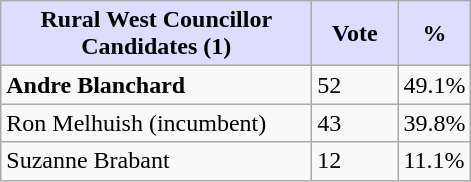<table class="wikitable">
<tr>
<th style="background:#ddf; width:200px;">Rural West Councillor Candidates (1)</th>
<th style="background:#ddf; width:50px;">Vote</th>
<th style="background:#ddf; width:30px;">%</th>
</tr>
<tr>
<td><strong>Andre Blanchard</strong></td>
<td>52</td>
<td>49.1%</td>
</tr>
<tr>
<td>Ron Melhuish (incumbent)</td>
<td>43</td>
<td>39.8%</td>
</tr>
<tr>
<td>Suzanne Brabant</td>
<td>12</td>
<td>11.1%</td>
</tr>
</table>
